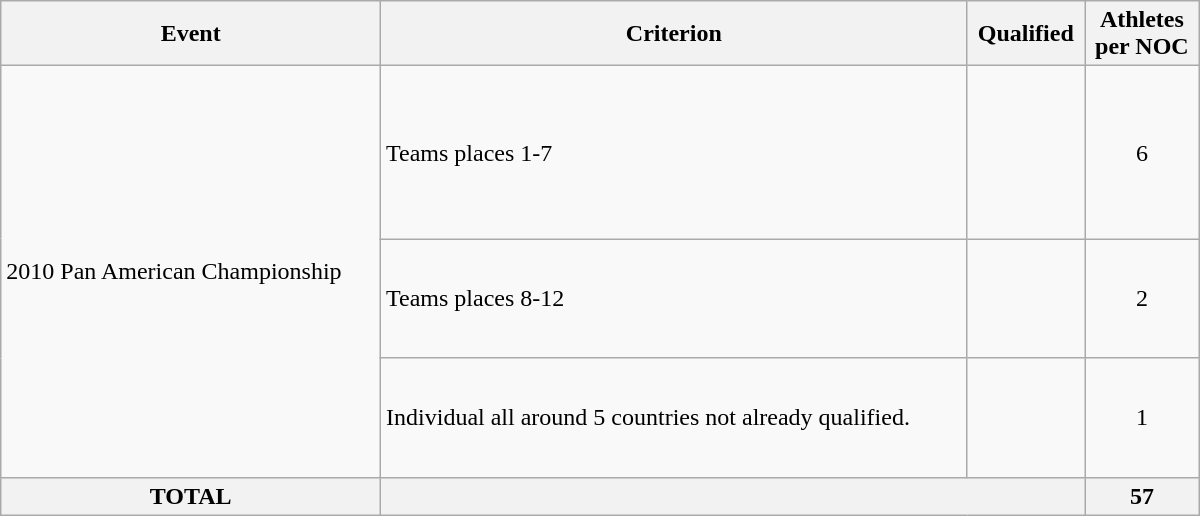<table class="wikitable" width=800>
<tr>
<th>Event</th>
<th>Criterion</th>
<th>Qualified</th>
<th>Athletes<br> per NOC</th>
</tr>
<tr>
<td rowspan="3">2010 Pan American Championship</td>
<td>Teams places 1-7</td>
<td> <br>  <br>  <br>  <br>  <br>  <br> </td>
<td align="center">6</td>
</tr>
<tr>
<td>Teams places 8-12</td>
<td> <br>  <br>  <br>  <br> </td>
<td align="center">2</td>
</tr>
<tr>
<td>Individual all around 5 countries not already qualified.</td>
<td> <br>  <br>  <br>  <br> </td>
<td align="center">1</td>
</tr>
<tr>
<th>TOTAL</th>
<th colspan="2"></th>
<th>57</th>
</tr>
</table>
